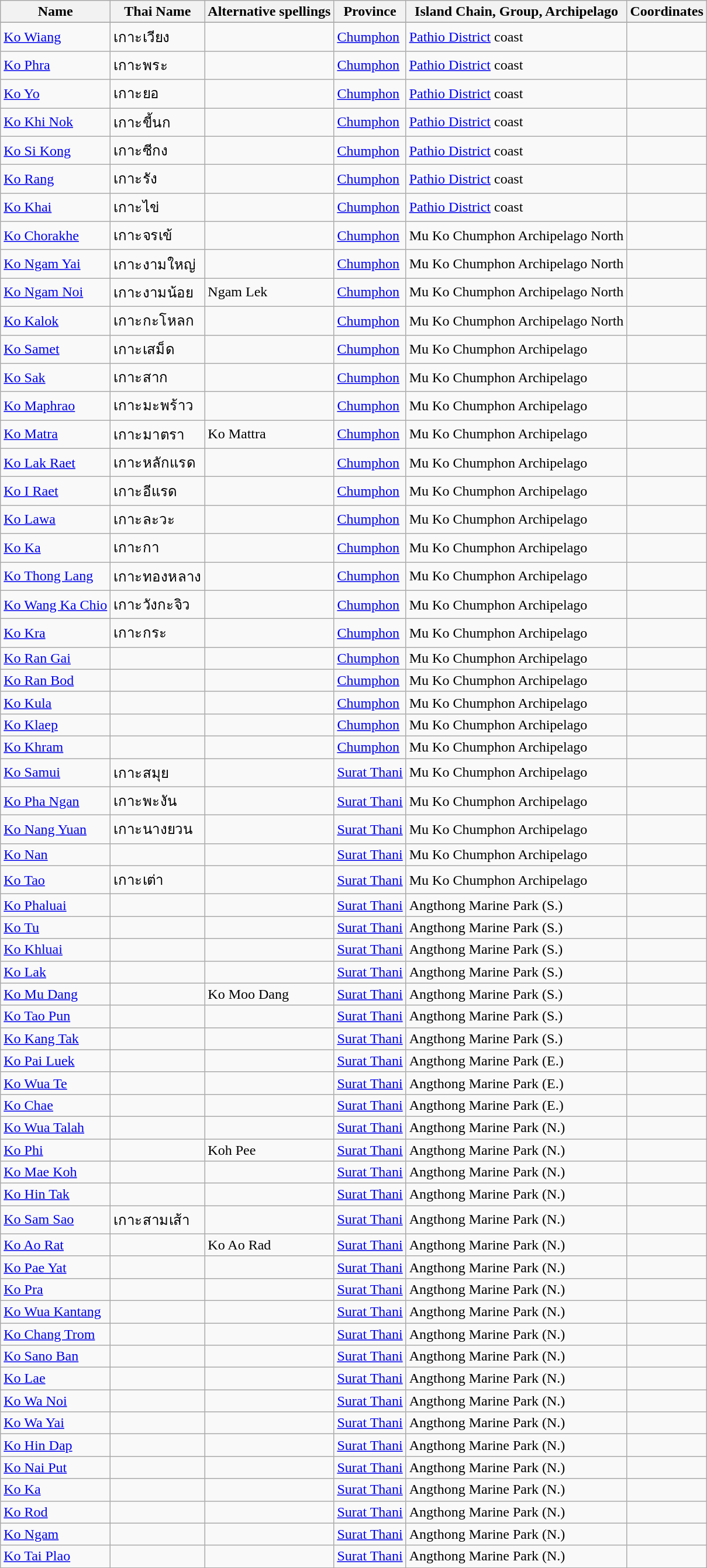<table class="wikitable sortable">
<tr>
<th rowspan=1>Name</th>
<th>Thai Name</th>
<th>Alternative spellings</th>
<th>Province</th>
<th>Island Chain, Group, Archipelago</th>
<th>Coordinates</th>
</tr>
<tr>
</tr>
<tr>
<td><a href='#'>Ko Wiang</a></td>
<td>เกาะเวียง</td>
<td></td>
<td><a href='#'>Chumphon</a></td>
<td><a href='#'>Pathio District</a> coast</td>
<td></td>
</tr>
<tr>
<td><a href='#'>Ko Phra</a></td>
<td>เกาะพระ</td>
<td></td>
<td><a href='#'>Chumphon</a></td>
<td><a href='#'>Pathio District</a> coast</td>
<td></td>
</tr>
<tr>
<td><a href='#'>Ko Yo</a></td>
<td>เกาะยอ</td>
<td></td>
<td><a href='#'>Chumphon</a></td>
<td><a href='#'>Pathio District</a> coast</td>
<td></td>
</tr>
<tr>
<td><a href='#'>Ko Khi Nok</a></td>
<td>เกาะขี้นก</td>
<td></td>
<td><a href='#'>Chumphon</a></td>
<td><a href='#'>Pathio District</a> coast</td>
<td></td>
</tr>
<tr>
<td><a href='#'>Ko Si Kong</a></td>
<td>เกาะซีกง</td>
<td></td>
<td><a href='#'>Chumphon</a></td>
<td><a href='#'>Pathio District</a> coast</td>
<td></td>
</tr>
<tr>
<td><a href='#'>Ko Rang</a></td>
<td>เกาะรัง</td>
<td></td>
<td><a href='#'>Chumphon</a></td>
<td><a href='#'>Pathio District</a> coast</td>
<td></td>
</tr>
<tr>
<td><a href='#'>Ko Khai</a></td>
<td>เกาะไข่</td>
<td></td>
<td><a href='#'>Chumphon</a></td>
<td><a href='#'>Pathio District</a> coast</td>
<td></td>
</tr>
<tr>
<td><a href='#'>Ko Chorakhe</a></td>
<td>เกาะจรเข้</td>
<td></td>
<td><a href='#'>Chumphon</a></td>
<td>Mu Ko Chumphon Archipelago North</td>
<td></td>
</tr>
<tr>
<td><a href='#'>Ko Ngam Yai</a></td>
<td>เกาะงามใหญ่</td>
<td></td>
<td><a href='#'>Chumphon</a></td>
<td>Mu Ko Chumphon Archipelago North</td>
<td></td>
</tr>
<tr>
<td><a href='#'>Ko Ngam Noi</a></td>
<td>เกาะงามน้อย</td>
<td>Ngam Lek</td>
<td><a href='#'>Chumphon</a></td>
<td>Mu Ko Chumphon Archipelago North</td>
<td></td>
</tr>
<tr>
<td><a href='#'>Ko Kalok</a></td>
<td>เกาะกะโหลก</td>
<td></td>
<td><a href='#'>Chumphon</a></td>
<td>Mu Ko Chumphon Archipelago North</td>
<td></td>
</tr>
<tr>
<td><a href='#'>Ko Samet</a></td>
<td>เกาะเสม็ด</td>
<td></td>
<td><a href='#'>Chumphon</a></td>
<td>Mu Ko Chumphon Archipelago</td>
<td></td>
</tr>
<tr>
<td><a href='#'>Ko Sak</a></td>
<td>เกาะสาก</td>
<td></td>
<td><a href='#'>Chumphon</a></td>
<td>Mu Ko Chumphon Archipelago</td>
<td></td>
</tr>
<tr>
<td><a href='#'>Ko Maphrao</a></td>
<td>เกาะมะพร้าว</td>
<td></td>
<td><a href='#'>Chumphon</a></td>
<td>Mu Ko Chumphon Archipelago</td>
<td></td>
</tr>
<tr>
<td><a href='#'>Ko Matra</a></td>
<td>เกาะมาตรา</td>
<td>Ko Mattra</td>
<td><a href='#'>Chumphon</a></td>
<td>Mu Ko Chumphon Archipelago</td>
<td></td>
</tr>
<tr>
<td><a href='#'>Ko Lak Raet</a></td>
<td>เกาะหลักแรด</td>
<td></td>
<td><a href='#'>Chumphon</a></td>
<td>Mu Ko Chumphon Archipelago</td>
<td></td>
</tr>
<tr>
<td><a href='#'>Ko I Raet</a></td>
<td>เกาะอีแรด</td>
<td></td>
<td><a href='#'>Chumphon</a></td>
<td>Mu Ko Chumphon Archipelago</td>
<td></td>
</tr>
<tr>
<td><a href='#'>Ko Lawa</a></td>
<td>เกาะละวะ</td>
<td></td>
<td><a href='#'>Chumphon</a></td>
<td>Mu Ko Chumphon Archipelago</td>
<td></td>
</tr>
<tr>
<td><a href='#'>Ko Ka</a></td>
<td>เกาะกา</td>
<td></td>
<td><a href='#'>Chumphon</a></td>
<td>Mu Ko Chumphon Archipelago</td>
<td></td>
</tr>
<tr>
<td><a href='#'>Ko Thong Lang</a></td>
<td>เกาะทองหลาง</td>
<td></td>
<td><a href='#'>Chumphon</a></td>
<td>Mu Ko Chumphon Archipelago</td>
<td></td>
</tr>
<tr>
<td><a href='#'>Ko Wang Ka Chio</a></td>
<td>เกาะวังกะจิว</td>
<td></td>
<td><a href='#'>Chumphon</a></td>
<td>Mu Ko Chumphon Archipelago</td>
<td></td>
</tr>
<tr>
<td><a href='#'>Ko Kra</a></td>
<td>เกาะกระ</td>
<td></td>
<td><a href='#'>Chumphon</a></td>
<td>Mu Ko Chumphon Archipelago</td>
<td></td>
</tr>
<tr>
<td><a href='#'>Ko Ran Gai</a></td>
<td></td>
<td></td>
<td><a href='#'>Chumphon</a></td>
<td>Mu Ko Chumphon Archipelago</td>
<td></td>
</tr>
<tr>
<td><a href='#'>Ko Ran Bod</a></td>
<td></td>
<td></td>
<td><a href='#'>Chumphon</a></td>
<td>Mu Ko Chumphon Archipelago</td>
<td></td>
</tr>
<tr>
<td><a href='#'>Ko Kula</a></td>
<td></td>
<td></td>
<td><a href='#'>Chumphon</a></td>
<td>Mu Ko Chumphon Archipelago</td>
<td></td>
</tr>
<tr>
<td><a href='#'>Ko Klaep</a></td>
<td></td>
<td></td>
<td><a href='#'>Chumphon</a></td>
<td>Mu Ko Chumphon Archipelago</td>
<td></td>
</tr>
<tr>
<td><a href='#'>Ko Khram</a></td>
<td></td>
<td></td>
<td><a href='#'>Chumphon</a></td>
<td>Mu Ko Chumphon Archipelago</td>
<td></td>
</tr>
<tr>
<td><a href='#'>Ko Samui</a></td>
<td>เกาะสมุย</td>
<td></td>
<td><a href='#'>Surat Thani</a></td>
<td>Mu Ko Chumphon Archipelago</td>
<td></td>
</tr>
<tr>
<td><a href='#'>Ko Pha Ngan</a></td>
<td>เกาะพะงัน</td>
<td></td>
<td><a href='#'>Surat Thani</a></td>
<td>Mu Ko Chumphon Archipelago</td>
<td></td>
</tr>
<tr>
<td><a href='#'>Ko Nang Yuan</a></td>
<td>เกาะนางยวน</td>
<td></td>
<td><a href='#'>Surat Thani</a></td>
<td>Mu Ko Chumphon Archipelago</td>
<td></td>
</tr>
<tr>
<td><a href='#'>Ko Nan</a></td>
<td></td>
<td></td>
<td><a href='#'>Surat Thani</a></td>
<td>Mu Ko Chumphon Archipelago</td>
<td></td>
</tr>
<tr>
<td><a href='#'>Ko Tao</a></td>
<td>เกาะเต่า</td>
<td></td>
<td><a href='#'>Surat Thani</a></td>
<td>Mu Ko Chumphon Archipelago</td>
<td></td>
</tr>
<tr>
<td><a href='#'>Ko Phaluai</a></td>
<td></td>
<td></td>
<td><a href='#'>Surat Thani</a></td>
<td>Angthong Marine Park (S.)</td>
<td></td>
</tr>
<tr>
<td><a href='#'>Ko Tu</a></td>
<td></td>
<td></td>
<td><a href='#'>Surat Thani</a></td>
<td>Angthong Marine Park (S.)</td>
<td></td>
</tr>
<tr>
<td><a href='#'>Ko Khluai</a></td>
<td></td>
<td></td>
<td><a href='#'>Surat Thani</a></td>
<td>Angthong Marine Park (S.)</td>
<td></td>
</tr>
<tr>
<td><a href='#'>Ko Lak</a></td>
<td></td>
<td></td>
<td><a href='#'>Surat Thani</a></td>
<td>Angthong Marine Park (S.)</td>
<td></td>
</tr>
<tr>
<td><a href='#'>Ko Mu Dang</a></td>
<td></td>
<td>Ko Moo Dang</td>
<td><a href='#'>Surat Thani</a></td>
<td>Angthong Marine Park (S.)</td>
<td></td>
</tr>
<tr>
<td><a href='#'>Ko Tao Pun</a></td>
<td></td>
<td></td>
<td><a href='#'>Surat Thani</a></td>
<td>Angthong Marine Park (S.)</td>
<td></td>
</tr>
<tr>
<td><a href='#'>Ko Kang Tak</a></td>
<td></td>
<td></td>
<td><a href='#'>Surat Thani</a></td>
<td>Angthong Marine Park (S.)</td>
<td></td>
</tr>
<tr>
<td><a href='#'>Ko Pai Luek</a></td>
<td></td>
<td></td>
<td><a href='#'>Surat Thani</a></td>
<td>Angthong Marine Park (E.)</td>
<td></td>
</tr>
<tr>
<td><a href='#'>Ko Wua Te</a></td>
<td></td>
<td></td>
<td><a href='#'>Surat Thani</a></td>
<td>Angthong Marine Park (E.)</td>
<td></td>
</tr>
<tr>
<td><a href='#'>Ko Chae</a></td>
<td></td>
<td></td>
<td><a href='#'>Surat Thani</a></td>
<td>Angthong Marine Park (E.)</td>
<td></td>
</tr>
<tr>
<td><a href='#'>Ko Wua Talah</a></td>
<td></td>
<td></td>
<td><a href='#'>Surat Thani</a></td>
<td>Angthong Marine Park (N.)</td>
<td></td>
</tr>
<tr>
<td><a href='#'>Ko Phi</a></td>
<td></td>
<td>Koh Pee</td>
<td><a href='#'>Surat Thani</a></td>
<td>Angthong Marine Park (N.)</td>
<td></td>
</tr>
<tr>
<td><a href='#'>Ko Mae Koh</a></td>
<td></td>
<td></td>
<td><a href='#'>Surat Thani</a></td>
<td>Angthong Marine Park (N.)</td>
<td></td>
</tr>
<tr>
<td><a href='#'>Ko Hin Tak</a></td>
<td></td>
<td></td>
<td><a href='#'>Surat Thani</a></td>
<td>Angthong Marine Park (N.)</td>
<td></td>
</tr>
<tr>
<td><a href='#'>Ko Sam Sao</a></td>
<td>เกาะสามเส้า</td>
<td></td>
<td><a href='#'>Surat Thani</a></td>
<td>Angthong Marine Park (N.)</td>
<td></td>
</tr>
<tr>
<td><a href='#'>Ko Ao Rat</a></td>
<td></td>
<td>Ko Ao Rad</td>
<td><a href='#'>Surat Thani</a></td>
<td>Angthong Marine Park (N.)</td>
<td></td>
</tr>
<tr>
<td><a href='#'>Ko Pae Yat</a></td>
<td></td>
<td></td>
<td><a href='#'>Surat Thani</a></td>
<td>Angthong Marine Park (N.)</td>
<td></td>
</tr>
<tr>
<td><a href='#'>Ko Pra</a></td>
<td></td>
<td></td>
<td><a href='#'>Surat Thani</a></td>
<td>Angthong Marine Park (N.)</td>
<td></td>
</tr>
<tr>
<td><a href='#'>Ko Wua Kantang</a></td>
<td></td>
<td></td>
<td><a href='#'>Surat Thani</a></td>
<td>Angthong Marine Park (N.)</td>
<td></td>
</tr>
<tr>
<td><a href='#'>Ko Chang Trom</a></td>
<td></td>
<td></td>
<td><a href='#'>Surat Thani</a></td>
<td>Angthong Marine Park (N.)</td>
<td></td>
</tr>
<tr>
<td><a href='#'>Ko Sano Ban</a></td>
<td></td>
<td></td>
<td><a href='#'>Surat Thani</a></td>
<td>Angthong Marine Park (N.)</td>
<td></td>
</tr>
<tr>
<td><a href='#'>Ko Lae</a></td>
<td></td>
<td></td>
<td><a href='#'>Surat Thani</a></td>
<td>Angthong Marine Park (N.)</td>
<td></td>
</tr>
<tr>
<td><a href='#'>Ko Wa Noi</a></td>
<td></td>
<td></td>
<td><a href='#'>Surat Thani</a></td>
<td>Angthong Marine Park (N.)</td>
<td></td>
</tr>
<tr>
<td><a href='#'>Ko Wa Yai</a></td>
<td></td>
<td></td>
<td><a href='#'>Surat Thani</a></td>
<td>Angthong Marine Park (N.)</td>
<td></td>
</tr>
<tr>
<td><a href='#'>Ko Hin Dap</a></td>
<td></td>
<td></td>
<td><a href='#'>Surat Thani</a></td>
<td>Angthong Marine Park (N.)</td>
<td></td>
</tr>
<tr>
<td><a href='#'>Ko Nai Put</a></td>
<td></td>
<td></td>
<td><a href='#'>Surat Thani</a></td>
<td>Angthong Marine Park (N.)</td>
<td></td>
</tr>
<tr>
<td><a href='#'>Ko Ka</a></td>
<td></td>
<td></td>
<td><a href='#'>Surat Thani</a></td>
<td>Angthong Marine Park (N.)</td>
<td></td>
</tr>
<tr>
<td><a href='#'>Ko Rod</a></td>
<td></td>
<td></td>
<td><a href='#'>Surat Thani</a></td>
<td>Angthong Marine Park (N.)</td>
<td></td>
</tr>
<tr>
<td><a href='#'>Ko Ngam</a></td>
<td></td>
<td></td>
<td><a href='#'>Surat Thani</a></td>
<td>Angthong Marine Park (N.)</td>
<td></td>
</tr>
<tr>
<td><a href='#'>Ko Tai Plao</a></td>
<td></td>
<td></td>
<td><a href='#'>Surat Thani</a></td>
<td>Angthong Marine Park (N.)</td>
<td></td>
</tr>
<tr>
</tr>
</table>
